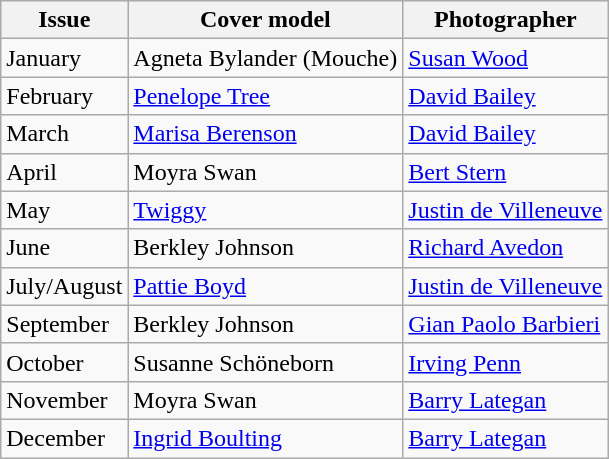<table class="sortable wikitable">
<tr>
<th>Issue</th>
<th>Cover model</th>
<th>Photographer</th>
</tr>
<tr>
<td>January</td>
<td>Agneta Bylander (Mouche)</td>
<td><a href='#'>Susan Wood</a></td>
</tr>
<tr>
<td>February</td>
<td><a href='#'>Penelope Tree</a></td>
<td><a href='#'>David Bailey</a></td>
</tr>
<tr>
<td>March</td>
<td><a href='#'>Marisa Berenson</a></td>
<td><a href='#'>David Bailey</a></td>
</tr>
<tr>
<td>April</td>
<td>Moyra Swan</td>
<td><a href='#'>Bert Stern</a></td>
</tr>
<tr>
<td>May</td>
<td><a href='#'>Twiggy</a></td>
<td><a href='#'>Justin de Villeneuve</a></td>
</tr>
<tr>
<td>June</td>
<td>Berkley Johnson</td>
<td><a href='#'>Richard Avedon</a></td>
</tr>
<tr>
<td>July/August</td>
<td><a href='#'>Pattie Boyd</a></td>
<td><a href='#'>Justin de Villeneuve</a></td>
</tr>
<tr>
<td>September</td>
<td>Berkley Johnson</td>
<td><a href='#'>Gian Paolo Barbieri</a></td>
</tr>
<tr>
<td>October</td>
<td>Susanne Schöneborn</td>
<td><a href='#'>Irving Penn</a></td>
</tr>
<tr>
<td>November</td>
<td>Moyra Swan</td>
<td><a href='#'>Barry Lategan</a></td>
</tr>
<tr>
<td>December</td>
<td><a href='#'>Ingrid Boulting</a></td>
<td><a href='#'>Barry Lategan</a></td>
</tr>
</table>
